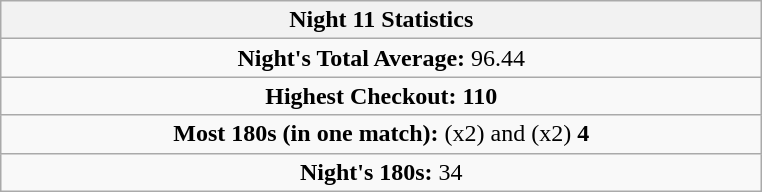<table class=wikitable style="text-align:center">
<tr>
<th width=500>Night 11 Statistics</th>
</tr>
<tr align=center>
<td colspan="3"><strong>Night's Total Average:</strong> 96.44 </td>
</tr>
<tr align=center>
<td colspan="3"><strong>Highest Checkout:</strong>  <strong>110</strong></td>
</tr>
<tr align=center>
<td colspan="3"><strong>Most 180s (in one match):</strong>  (x2) and  (x2) <strong>4</strong></td>
</tr>
<tr align=center>
<td colspan="3"><strong>Night's 180s:</strong> 34</td>
</tr>
</table>
